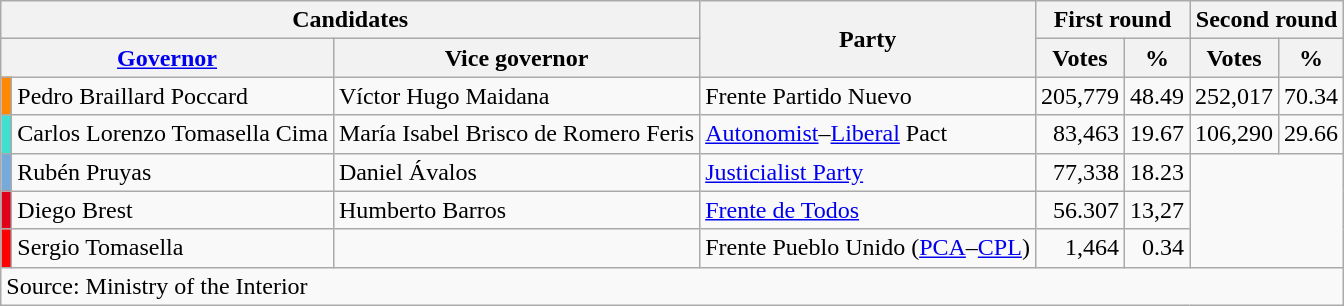<table class=wikitable style=text-align:right>
<tr>
<th colspan=3>Candidates</th>
<th rowspan=2>Party</th>
<th colspan=2>First round</th>
<th colspan=2>Second round</th>
</tr>
<tr>
<th colspan=2><a href='#'>Governor</a></th>
<th>Vice governor</th>
<th>Votes</th>
<th>%</th>
<th>Votes</th>
<th>%</th>
</tr>
<tr>
<td bgcolor=#FF8800></td>
<td align=left>Pedro Braillard Poccard</td>
<td align=left>Víctor Hugo Maidana</td>
<td align=left>Frente Partido Nuevo</td>
<td>205,779</td>
<td>48.49</td>
<td>252,017</td>
<td>70.34</td>
</tr>
<tr>
<td bgcolor=#40e0d0></td>
<td align=left>Carlos Lorenzo Tomasella Cima</td>
<td align=left>María Isabel Brisco de Romero Feris</td>
<td align=left><a href='#'>Autonomist</a>–<a href='#'>Liberal</a> Pact</td>
<td>83,463</td>
<td>19.67</td>
<td>106,290</td>
<td>29.66</td>
</tr>
<tr>
<td bgcolor=#75AADB></td>
<td align=left>Rubén Pruyas</td>
<td align=left>Daniel Ávalos</td>
<td align=left><a href='#'>Justicialist Party</a></td>
<td>77,338</td>
<td>18.23</td>
<td colspan=2 rowspan=3></td>
</tr>
<tr>
<td bgcolor=#E10019></td>
<td align=left>Diego Brest</td>
<td align=left>Humberto Barros</td>
<td align=left><a href='#'>Frente de Todos</a></td>
<td>56.307</td>
<td>13,27</td>
</tr>
<tr>
<td bgcolor=red></td>
<td align=left>Sergio Tomasella</td>
<td align=left></td>
<td align=left>Frente Pueblo Unido (<a href='#'>PCA</a>–<a href='#'>CPL</a>)</td>
<td>1,464</td>
<td>0.34</td>
</tr>
<tr>
<td colspan=9 align="left">Source: Ministry of the Interior</td>
</tr>
</table>
